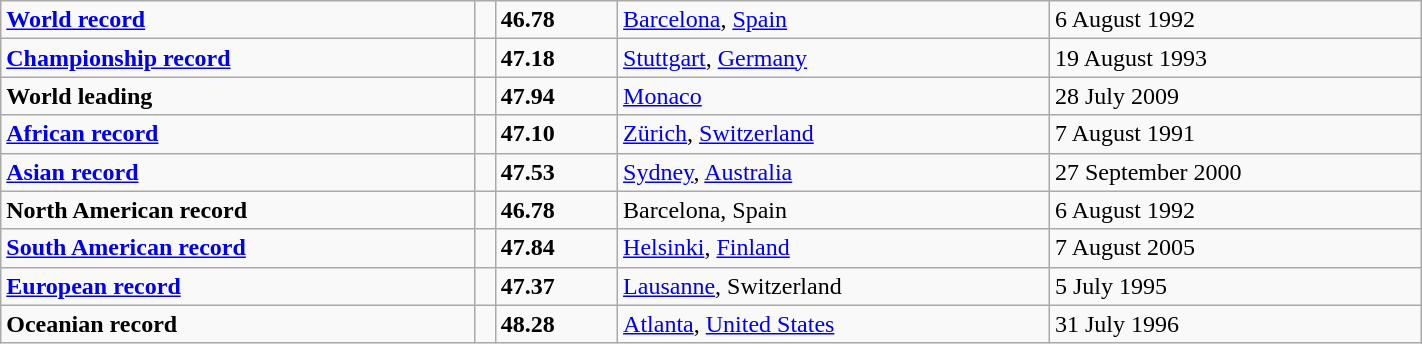<table class="wikitable" width=75%>
<tr>
<td><strong><a href='#'>World record</a></strong></td>
<td></td>
<td><strong>46.78</strong></td>
<td><a href='#'>Barcelona</a>, <a href='#'>Spain</a></td>
<td>6 August 1992</td>
</tr>
<tr>
<td><strong><a href='#'>Championship record</a></strong></td>
<td></td>
<td><strong>47.18</strong></td>
<td><a href='#'>Stuttgart</a>, <a href='#'>Germany</a></td>
<td>19 August 1993</td>
</tr>
<tr>
<td><strong>World leading</strong></td>
<td></td>
<td><strong>47.94</strong></td>
<td><a href='#'>Monaco</a></td>
<td>28 July 2009</td>
</tr>
<tr>
<td><strong><a href='#'>African record</a></strong></td>
<td></td>
<td><strong>47.10</strong></td>
<td><a href='#'>Zürich</a>, <a href='#'>Switzerland</a></td>
<td>7 August 1991</td>
</tr>
<tr>
<td><strong><a href='#'>Asian record</a></strong></td>
<td></td>
<td><strong>47.53</strong></td>
<td><a href='#'>Sydney</a>, <a href='#'>Australia</a></td>
<td>27 September 2000</td>
</tr>
<tr>
<td><strong>North American record</strong></td>
<td></td>
<td><strong>46.78</strong></td>
<td>Barcelona, Spain</td>
<td>6 August 1992</td>
</tr>
<tr>
<td><strong><a href='#'>South American record</a></strong></td>
<td></td>
<td><strong>47.84</strong></td>
<td><a href='#'>Helsinki</a>, <a href='#'>Finland</a></td>
<td>7 August 2005</td>
</tr>
<tr>
<td><strong><a href='#'>European record</a></strong></td>
<td></td>
<td><strong>47.37</strong></td>
<td><a href='#'>Lausanne</a>, Switzerland</td>
<td>5 July 1995</td>
</tr>
<tr>
<td><strong>Oceanian record</strong></td>
<td></td>
<td><strong>48.28</strong></td>
<td><a href='#'>Atlanta</a>, <a href='#'>United States</a></td>
<td>31 July 1996</td>
</tr>
</table>
